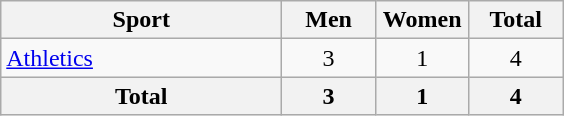<table class="wikitable sortable" style="text-align:center;">
<tr>
<th width=180>Sport</th>
<th width=55>Men</th>
<th width=55>Women</th>
<th width=55>Total</th>
</tr>
<tr>
<td align=left><a href='#'>Athletics</a></td>
<td>3</td>
<td>1</td>
<td>4</td>
</tr>
<tr>
<th>Total</th>
<th>3</th>
<th>1</th>
<th>4</th>
</tr>
</table>
